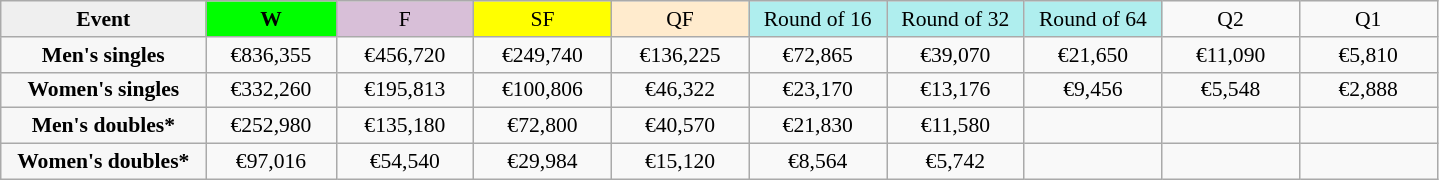<table class=wikitable style=font-size:90%;text-align:center>
<tr>
<td width=130 bgcolor=efefef><strong>Event</strong> </td>
<td width=80 bgcolor=lime><strong>W</strong></td>
<td width=85 bgcolor=thistle>F</td>
<td width=85 bgcolor=ffff00>SF</td>
<td width=85 bgcolor=ffebcd>QF</td>
<td width=85 bgcolor=afeeee>Round of 16</td>
<td width=85 bgcolor=afeeee>Round of 32</td>
<td width=85 bgcolor=afeeee>Round of 64</td>
<td width=85>Q2</td>
<td width=85>Q1</td>
</tr>
<tr>
<th style=background:#f7f7f7>Men's singles</th>
<td>€836,355</td>
<td>€456,720</td>
<td>€249,740</td>
<td>€136,225</td>
<td>€72,865</td>
<td>€39,070</td>
<td>€21,650</td>
<td>€11,090</td>
<td>€5,810</td>
</tr>
<tr>
<th style=background:#f7f7f7>Women's singles</th>
<td>€332,260</td>
<td>€195,813</td>
<td>€100,806</td>
<td>€46,322</td>
<td>€23,170</td>
<td>€13,176</td>
<td>€9,456</td>
<td>€5,548</td>
<td>€2,888</td>
</tr>
<tr>
<th style=background:#f7f7f7>Men's doubles*</th>
<td>€252,980</td>
<td>€135,180</td>
<td>€72,800</td>
<td>€40,570</td>
<td>€21,830</td>
<td>€11,580</td>
<td></td>
<td></td>
<td></td>
</tr>
<tr>
<th style=background:#f7f7f7>Women's doubles*</th>
<td>€97,016</td>
<td>€54,540</td>
<td>€29,984</td>
<td>€15,120</td>
<td>€8,564</td>
<td>€5,742</td>
<td></td>
<td></td>
<td></td>
</tr>
</table>
